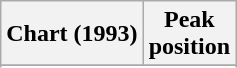<table class="wikitable sortable plainrowheaders" style="text-align:center;">
<tr>
<th scope="col">Chart (1993)</th>
<th scope="col">Peak<br>position</th>
</tr>
<tr>
</tr>
<tr>
</tr>
<tr>
</tr>
</table>
